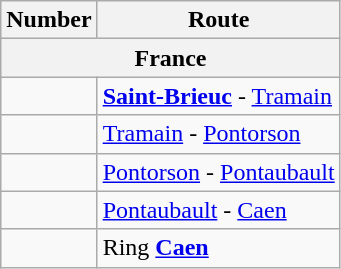<table class="wikitable">
<tr>
<th>Number</th>
<th>Route</th>
</tr>
<tr>
<th colspan="2">France</th>
</tr>
<tr>
<td></td>
<td><strong><a href='#'>Saint-Brieuc</a></strong> - <a href='#'>Tramain</a></td>
</tr>
<tr>
<td></td>
<td><a href='#'>Tramain</a> - <a href='#'>Pontorson</a></td>
</tr>
<tr>
<td></td>
<td><a href='#'>Pontorson</a> - <a href='#'>Pontaubault</a></td>
</tr>
<tr>
<td></td>
<td><a href='#'>Pontaubault</a> - <a href='#'>Caen</a></td>
</tr>
<tr>
<td></td>
<td>Ring <strong><a href='#'>Caen</a></strong></td>
</tr>
</table>
